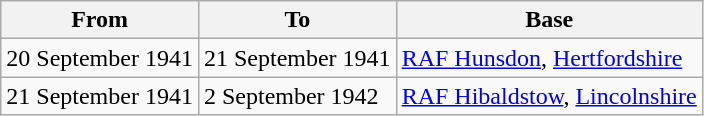<table class="wikitable">
<tr>
<th>From</th>
<th>To</th>
<th>Base</th>
</tr>
<tr>
<td>20 September 1941</td>
<td>21 September 1941</td>
<td><a href='#'>RAF Hunsdon</a>, <a href='#'>Hertfordshire</a></td>
</tr>
<tr>
<td>21 September 1941</td>
<td>2 September 1942</td>
<td><a href='#'>RAF Hibaldstow</a>, <a href='#'>Lincolnshire</a></td>
</tr>
</table>
